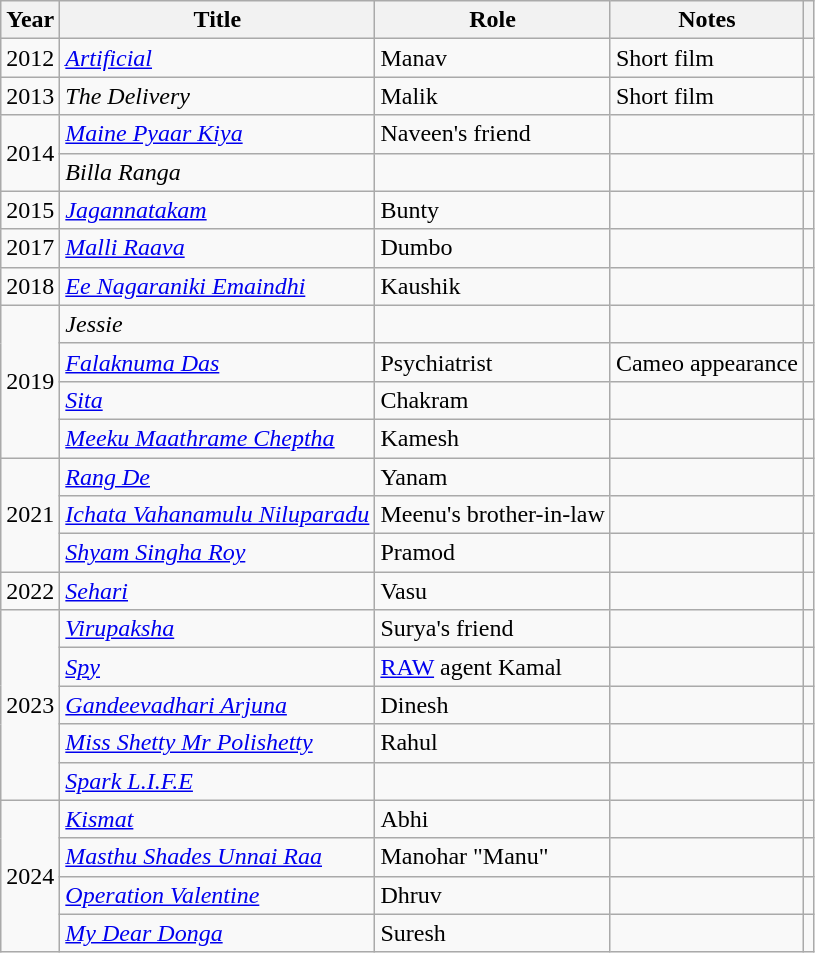<table class="wikitable sortable">
<tr>
<th>Year</th>
<th>Title</th>
<th>Role</th>
<th>Notes</th>
<th></th>
</tr>
<tr>
<td>2012</td>
<td><em><a href='#'>Artificial</a></em></td>
<td>Manav</td>
<td>Short film</td>
<td></td>
</tr>
<tr>
<td>2013</td>
<td><em>The Delivery</em></td>
<td>Malik</td>
<td>Short film</td>
<td></td>
</tr>
<tr>
<td rowspan="2">2014</td>
<td><em><a href='#'>Maine Pyaar Kiya</a></em></td>
<td>Naveen's friend</td>
<td></td>
<td></td>
</tr>
<tr>
<td><em>Billa Ranga</em></td>
<td></td>
<td></td>
<td></td>
</tr>
<tr>
<td>2015</td>
<td><em><a href='#'>Jagannatakam</a></em></td>
<td>Bunty</td>
<td></td>
<td></td>
</tr>
<tr>
<td>2017</td>
<td><em><a href='#'>Malli Raava</a></em></td>
<td>Dumbo</td>
<td></td>
<td></td>
</tr>
<tr>
<td>2018</td>
<td><em><a href='#'>Ee Nagaraniki Emaindhi</a></em></td>
<td>Kaushik</td>
<td></td>
<td></td>
</tr>
<tr>
<td rowspan="4">2019</td>
<td><em>Jessie</em></td>
<td></td>
<td></td>
<td></td>
</tr>
<tr>
<td><em><a href='#'>Falaknuma Das</a></em></td>
<td>Psychiatrist</td>
<td>Cameo appearance</td>
<td></td>
</tr>
<tr>
<td><em><a href='#'>Sita</a></em></td>
<td>Chakram</td>
<td></td>
<td></td>
</tr>
<tr>
<td><em><a href='#'>Meeku Maathrame Cheptha</a></em></td>
<td>Kamesh</td>
<td></td>
<td></td>
</tr>
<tr>
<td rowspan="3">2021</td>
<td><em><a href='#'>Rang De</a></em></td>
<td>Yanam</td>
<td></td>
<td></td>
</tr>
<tr>
<td><em><a href='#'>Ichata Vahanamulu Niluparadu</a></em></td>
<td>Meenu's brother-in-law</td>
<td></td>
<td></td>
</tr>
<tr>
<td><em><a href='#'>Shyam Singha Roy</a></em></td>
<td>Pramod</td>
<td></td>
<td></td>
</tr>
<tr>
<td>2022</td>
<td><em><a href='#'>Sehari</a></em></td>
<td>Vasu</td>
<td></td>
<td></td>
</tr>
<tr>
<td rowspan="5">2023</td>
<td><a href='#'><em>Virupaksha</em></a></td>
<td>Surya's friend</td>
<td></td>
<td></td>
</tr>
<tr>
<td><em><a href='#'>Spy</a></em></td>
<td><a href='#'>RAW</a> agent Kamal</td>
<td></td>
<td></td>
</tr>
<tr>
<td><em><a href='#'>Gandeevadhari Arjuna</a></em></td>
<td>Dinesh</td>
<td></td>
<td></td>
</tr>
<tr>
<td><em><a href='#'>Miss Shetty Mr Polishetty</a></em></td>
<td>Rahul</td>
<td></td>
<td></td>
</tr>
<tr>
<td><a href='#'><em>Spark L.I.F.E</em></a></td>
<td></td>
<td></td>
<td></td>
</tr>
<tr>
<td rowspan="4">2024</td>
<td><em><a href='#'>Kismat</a></em></td>
<td>Abhi</td>
<td></td>
<td></td>
</tr>
<tr>
<td><em><a href='#'>Masthu Shades Unnai Raa</a></em></td>
<td>Manohar "Manu"</td>
<td></td>
<td></td>
</tr>
<tr>
<td><em><a href='#'>Operation Valentine</a></em></td>
<td>Dhruv</td>
<td></td>
<td></td>
</tr>
<tr>
<td><em><a href='#'>My Dear Donga</a></em></td>
<td>Suresh</td>
<td></td>
<td></td>
</tr>
</table>
